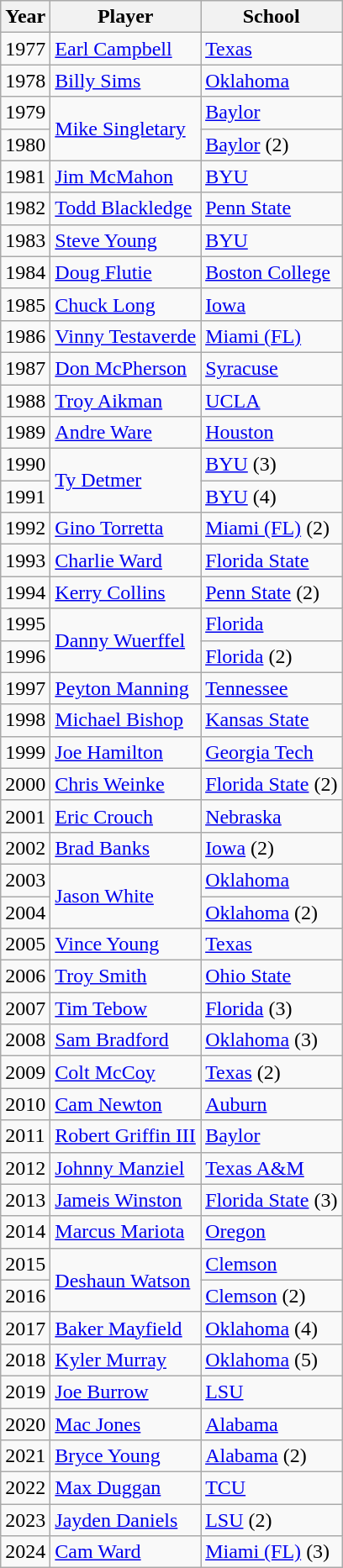<table class="wikitable sortable">
<tr>
<th>Year</th>
<th>Player</th>
<th>School</th>
</tr>
<tr>
<td>1977</td>
<td><a href='#'>Earl Campbell</a></td>
<td><a href='#'>Texas</a></td>
</tr>
<tr>
<td>1978</td>
<td><a href='#'>Billy Sims</a></td>
<td><a href='#'>Oklahoma</a></td>
</tr>
<tr>
<td>1979</td>
<td rowspan="2"><a href='#'>Mike Singletary</a></td>
<td><a href='#'>Baylor</a></td>
</tr>
<tr>
<td>1980</td>
<td><a href='#'>Baylor</a> (2)</td>
</tr>
<tr>
<td>1981</td>
<td><a href='#'>Jim McMahon</a></td>
<td><a href='#'>BYU</a></td>
</tr>
<tr>
<td>1982</td>
<td><a href='#'>Todd Blackledge</a></td>
<td><a href='#'>Penn State</a></td>
</tr>
<tr>
<td>1983</td>
<td><a href='#'>Steve Young</a></td>
<td><a href='#'>BYU</a></td>
</tr>
<tr>
<td>1984</td>
<td><a href='#'>Doug Flutie</a></td>
<td><a href='#'>Boston College</a></td>
</tr>
<tr>
<td>1985</td>
<td><a href='#'>Chuck Long</a></td>
<td><a href='#'>Iowa</a></td>
</tr>
<tr>
<td>1986</td>
<td><a href='#'>Vinny Testaverde</a></td>
<td><a href='#'>Miami (FL)</a></td>
</tr>
<tr>
<td>1987</td>
<td><a href='#'>Don McPherson</a></td>
<td><a href='#'>Syracuse</a></td>
</tr>
<tr>
<td>1988</td>
<td><a href='#'>Troy Aikman</a></td>
<td><a href='#'>UCLA</a></td>
</tr>
<tr>
<td>1989</td>
<td><a href='#'>Andre Ware</a></td>
<td><a href='#'>Houston</a></td>
</tr>
<tr>
<td>1990</td>
<td rowspan="2"><a href='#'>Ty Detmer</a></td>
<td><a href='#'>BYU</a> (3)</td>
</tr>
<tr>
<td>1991</td>
<td><a href='#'>BYU</a> (4)</td>
</tr>
<tr>
<td>1992</td>
<td><a href='#'>Gino Torretta</a></td>
<td><a href='#'>Miami (FL)</a> (2)</td>
</tr>
<tr>
<td>1993</td>
<td><a href='#'>Charlie Ward</a></td>
<td><a href='#'>Florida State</a></td>
</tr>
<tr>
<td>1994</td>
<td><a href='#'>Kerry Collins</a></td>
<td><a href='#'>Penn State</a> (2)</td>
</tr>
<tr>
<td>1995</td>
<td rowspan="2"><a href='#'>Danny Wuerffel</a></td>
<td><a href='#'>Florida</a></td>
</tr>
<tr>
<td>1996</td>
<td><a href='#'>Florida</a> (2)</td>
</tr>
<tr>
<td>1997</td>
<td><a href='#'>Peyton Manning</a></td>
<td><a href='#'>Tennessee</a></td>
</tr>
<tr>
<td>1998</td>
<td><a href='#'>Michael Bishop</a></td>
<td><a href='#'>Kansas State</a></td>
</tr>
<tr>
<td>1999</td>
<td><a href='#'>Joe Hamilton</a></td>
<td><a href='#'>Georgia Tech</a></td>
</tr>
<tr>
<td>2000</td>
<td><a href='#'>Chris Weinke</a></td>
<td><a href='#'>Florida State</a> (2)</td>
</tr>
<tr>
<td>2001</td>
<td><a href='#'>Eric Crouch</a></td>
<td><a href='#'>Nebraska</a></td>
</tr>
<tr>
<td>2002</td>
<td><a href='#'>Brad Banks</a></td>
<td><a href='#'>Iowa</a> (2)</td>
</tr>
<tr>
<td>2003</td>
<td rowspan="2"><a href='#'>Jason White</a></td>
<td><a href='#'>Oklahoma</a></td>
</tr>
<tr>
<td>2004</td>
<td><a href='#'>Oklahoma</a> (2)</td>
</tr>
<tr>
<td>2005</td>
<td><a href='#'>Vince Young</a></td>
<td><a href='#'>Texas</a></td>
</tr>
<tr>
<td>2006</td>
<td><a href='#'>Troy Smith</a></td>
<td><a href='#'>Ohio State</a></td>
</tr>
<tr>
<td>2007</td>
<td><a href='#'>Tim Tebow</a></td>
<td><a href='#'>Florida</a> (3)</td>
</tr>
<tr>
<td>2008</td>
<td><a href='#'>Sam Bradford</a></td>
<td><a href='#'>Oklahoma</a> (3)</td>
</tr>
<tr>
<td>2009</td>
<td><a href='#'>Colt McCoy</a></td>
<td><a href='#'>Texas</a> (2)</td>
</tr>
<tr>
<td>2010</td>
<td><a href='#'>Cam Newton</a></td>
<td><a href='#'>Auburn</a></td>
</tr>
<tr>
<td>2011</td>
<td><a href='#'>Robert Griffin III</a></td>
<td><a href='#'>Baylor</a></td>
</tr>
<tr>
<td>2012</td>
<td><a href='#'>Johnny Manziel</a></td>
<td><a href='#'>Texas A&M</a></td>
</tr>
<tr>
<td>2013</td>
<td><a href='#'>Jameis Winston</a></td>
<td><a href='#'>Florida State</a> (3)</td>
</tr>
<tr>
<td>2014</td>
<td><a href='#'>Marcus Mariota</a></td>
<td><a href='#'>Oregon</a></td>
</tr>
<tr>
<td>2015</td>
<td rowspan="2"><a href='#'>Deshaun Watson</a></td>
<td><a href='#'>Clemson</a></td>
</tr>
<tr>
<td>2016</td>
<td><a href='#'>Clemson</a> (2)</td>
</tr>
<tr>
<td>2017</td>
<td><a href='#'>Baker Mayfield</a></td>
<td><a href='#'>Oklahoma</a> (4)</td>
</tr>
<tr>
<td>2018</td>
<td><a href='#'>Kyler Murray</a></td>
<td><a href='#'>Oklahoma</a> (5)</td>
</tr>
<tr>
<td>2019</td>
<td><a href='#'>Joe Burrow</a></td>
<td><a href='#'>LSU</a></td>
</tr>
<tr>
<td>2020</td>
<td><a href='#'>Mac Jones</a></td>
<td><a href='#'>Alabama</a></td>
</tr>
<tr>
<td>2021</td>
<td><a href='#'>Bryce Young</a></td>
<td><a href='#'>Alabama</a> (2)</td>
</tr>
<tr>
<td>2022</td>
<td><a href='#'>Max Duggan</a></td>
<td><a href='#'>TCU</a></td>
</tr>
<tr>
<td>2023</td>
<td><a href='#'>Jayden Daniels</a></td>
<td><a href='#'>LSU</a> (2)</td>
</tr>
<tr>
<td>2024</td>
<td><a href='#'>Cam Ward</a></td>
<td><a href='#'>Miami (FL)</a> (3)</td>
</tr>
</table>
